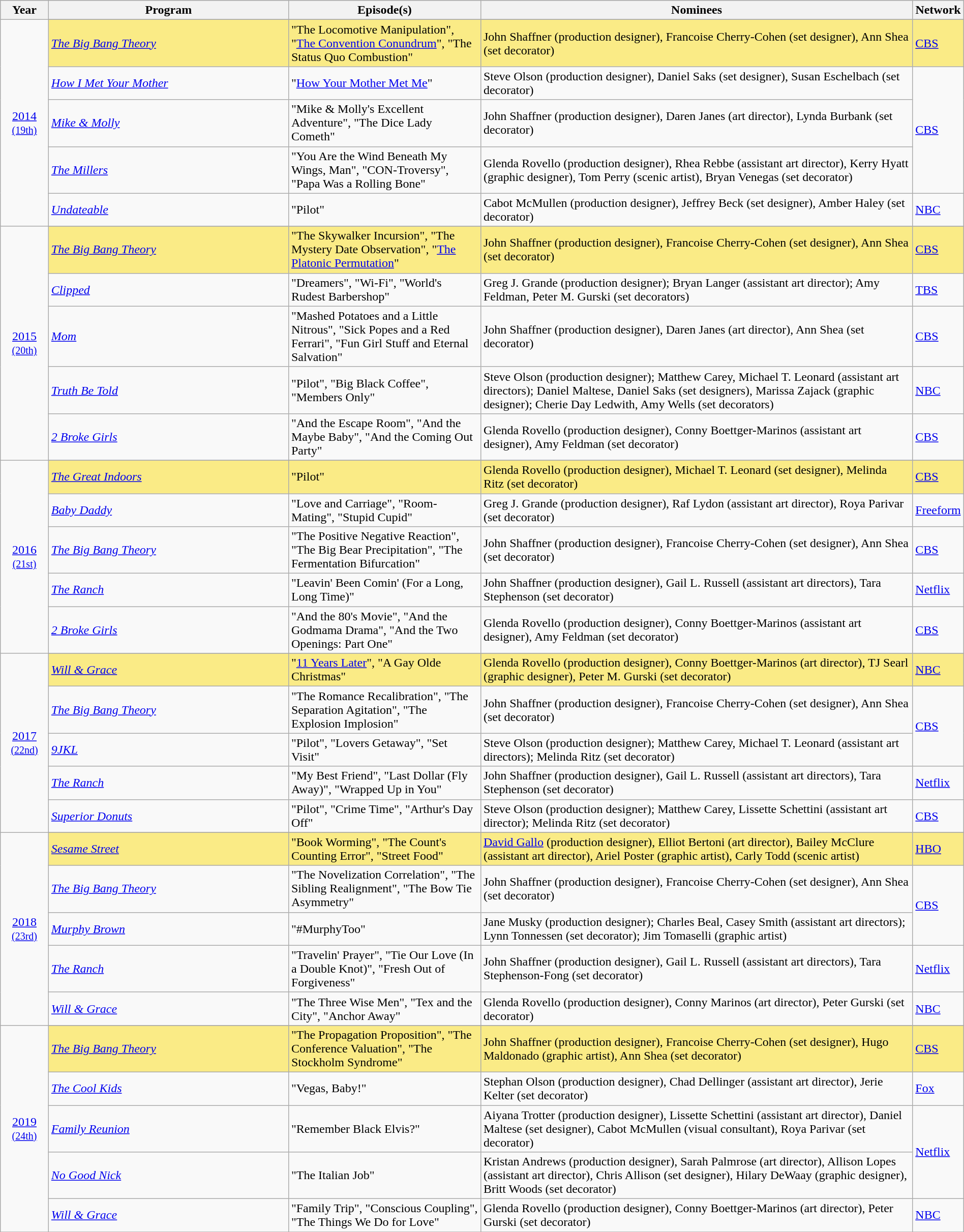<table class="wikitable" style="width:100%">
<tr style="background:#bebebe">
<th width="5%">Year</th>
<th width="25%">Program</th>
<th width="20%">Episode(s)</th>
<th width="45%">Nominees</th>
<th width="5%">Network</th>
</tr>
<tr>
<td rowspan=6 style="text-align:center"><a href='#'>2014</a><br><small><a href='#'>(19th)</a></small><br></td>
</tr>
<tr style="background:#FAEB86">
<td><em><a href='#'>The Big Bang Theory</a></em></td>
<td>"The Locomotive Manipulation", "<a href='#'>The Convention Conundrum</a>", "The Status Quo Combustion"</td>
<td>John Shaffner (production designer), Francoise Cherry-Cohen (set designer), Ann Shea (set decorator)</td>
<td><a href='#'>CBS</a></td>
</tr>
<tr>
<td><em><a href='#'>How I Met Your Mother</a></em></td>
<td>"<a href='#'>How Your Mother Met Me</a>"</td>
<td>Steve Olson (production designer), Daniel Saks (set designer), Susan Eschelbach (set decorator)</td>
<td rowspan="3"><a href='#'>CBS</a></td>
</tr>
<tr>
<td><em><a href='#'>Mike & Molly</a></em></td>
<td>"Mike & Molly's Excellent Adventure", "The Dice Lady Cometh"</td>
<td>John Shaffner (production designer), Daren Janes (art director), Lynda Burbank (set decorator)</td>
</tr>
<tr>
<td><em><a href='#'>The Millers</a></em></td>
<td>"You Are the Wind Beneath My Wings, Man", "CON-Troversy", "Papa Was a Rolling Bone"</td>
<td>Glenda Rovello (production designer), Rhea Rebbe (assistant art director), Kerry Hyatt (graphic designer), Tom Perry (scenic artist), Bryan Venegas (set decorator)</td>
</tr>
<tr>
<td><em><a href='#'>Undateable</a></em></td>
<td>"Pilot"</td>
<td>Cabot McMullen (production designer), Jeffrey Beck (set designer), Amber Haley (set decorator)</td>
<td><a href='#'>NBC</a></td>
</tr>
<tr>
<td rowspan=6 style="text-align:center"><a href='#'>2015</a><br><small><a href='#'>(20th)</a></small><br></td>
</tr>
<tr style="background:#FAEB86">
<td><em><a href='#'>The Big Bang Theory</a></em></td>
<td>"The Skywalker Incursion", "The Mystery Date Observation", "<a href='#'>The Platonic Permutation</a>"</td>
<td>John Shaffner (production designer), Francoise Cherry-Cohen (set designer), Ann Shea (set decorator)</td>
<td><a href='#'>CBS</a></td>
</tr>
<tr>
<td><em><a href='#'>Clipped</a></em></td>
<td>"Dreamers", "Wi-Fi", "World's Rudest Barbershop"</td>
<td>Greg J. Grande (production designer); Bryan Langer (assistant art director); Amy Feldman, Peter M. Gurski (set decorators)</td>
<td><a href='#'>TBS</a></td>
</tr>
<tr>
<td><em><a href='#'>Mom</a></em></td>
<td>"Mashed Potatoes and a Little Nitrous", "Sick Popes and a Red Ferrari", "Fun Girl Stuff and Eternal Salvation"</td>
<td>John Shaffner (production designer), Daren Janes (art director), Ann Shea (set decorator)</td>
<td><a href='#'>CBS</a></td>
</tr>
<tr>
<td><em><a href='#'>Truth Be Told</a></em></td>
<td>"Pilot", "Big Black Coffee", "Members Only"</td>
<td>Steve Olson (production designer); Matthew Carey, Michael T. Leonard (assistant art directors); Daniel Maltese, Daniel Saks (set designers), Marissa Zajack (graphic designer); Cherie Day Ledwith, Amy Wells (set decorators)</td>
<td><a href='#'>NBC</a></td>
</tr>
<tr>
<td><em><a href='#'>2 Broke Girls</a></em></td>
<td>"And the Escape Room", "And the Maybe Baby", "And the Coming Out Party"</td>
<td>Glenda Rovello (production designer), Conny Boettger-Marinos (assistant art designer), Amy Feldman (set decorator)</td>
<td><a href='#'>CBS</a></td>
</tr>
<tr>
<td rowspan=6 style="text-align:center"><a href='#'>2016</a><br><small><a href='#'>(21st)</a></small><br></td>
</tr>
<tr style="background:#FAEB86">
<td><em><a href='#'>The Great Indoors</a></em></td>
<td>"Pilot"</td>
<td>Glenda Rovello (production designer), Michael T. Leonard (set designer), Melinda Ritz (set decorator)</td>
<td><a href='#'>CBS</a></td>
</tr>
<tr>
<td><em><a href='#'>Baby Daddy</a></em></td>
<td>"Love and Carriage", "Room-Mating", "Stupid Cupid"</td>
<td>Greg J. Grande (production designer), Raf Lydon (assistant art director), Roya Parivar (set decorator)</td>
<td><a href='#'>Freeform</a></td>
</tr>
<tr>
<td><em><a href='#'>The Big Bang Theory</a></em></td>
<td>"The Positive Negative Reaction", "The Big Bear Precipitation", "The Fermentation Bifurcation"</td>
<td>John Shaffner (production designer), Francoise Cherry-Cohen (set designer), Ann Shea (set decorator)</td>
<td><a href='#'>CBS</a></td>
</tr>
<tr>
<td><em><a href='#'>The Ranch</a></em></td>
<td>"Leavin' Been Comin' (For a Long, Long Time)"</td>
<td>John Shaffner (production designer), Gail L. Russell (assistant art directors), Tara Stephenson (set decorator)</td>
<td><a href='#'>Netflix</a></td>
</tr>
<tr>
<td><em><a href='#'>2 Broke Girls</a></em></td>
<td>"And the 80's Movie", "And the Godmama Drama", "And the Two Openings: Part One"</td>
<td>Glenda Rovello (production designer), Conny Boettger-Marinos (assistant art designer), Amy Feldman (set decorator)</td>
<td><a href='#'>CBS</a></td>
</tr>
<tr>
<td rowspan=6 style="text-align:center"><a href='#'>2017</a><br><small><a href='#'>(22nd)</a></small><br></td>
</tr>
<tr style="background:#FAEB86">
<td><em><a href='#'>Will & Grace</a></em></td>
<td>"<a href='#'>11 Years Later</a>", "A Gay Olde Christmas"</td>
<td>Glenda Rovello (production designer), Conny Boettger-Marinos (art director), TJ Searl (graphic designer), Peter M. Gurski (set decorator)</td>
<td><a href='#'>NBC</a></td>
</tr>
<tr>
<td><em><a href='#'>The Big Bang Theory</a></em></td>
<td>"The Romance Recalibration", "The Separation Agitation", "The Explosion Implosion"</td>
<td>John Shaffner (production designer), Francoise Cherry-Cohen (set designer), Ann Shea (set decorator)</td>
<td rowspan="2"><a href='#'>CBS</a></td>
</tr>
<tr>
<td><em><a href='#'>9JKL</a></em></td>
<td>"Pilot", "Lovers Getaway", "Set Visit"</td>
<td>Steve Olson (production designer); Matthew Carey, Michael T. Leonard (assistant art directors); Melinda Ritz (set decorator)</td>
</tr>
<tr>
<td><em><a href='#'>The Ranch</a></em></td>
<td>"My Best Friend", "Last Dollar (Fly Away)", "Wrapped Up in You"</td>
<td>John Shaffner (production designer), Gail L. Russell (assistant art directors), Tara Stephenson (set decorator)</td>
<td><a href='#'>Netflix</a></td>
</tr>
<tr>
<td><em><a href='#'>Superior Donuts</a></em></td>
<td>"Pilot", "Crime Time", "Arthur's Day Off"</td>
<td>Steve Olson (production designer); Matthew Carey, Lissette Schettini (assistant art director); Melinda Ritz (set decorator)</td>
<td><a href='#'>CBS</a></td>
</tr>
<tr>
<td rowspan=6 style="text-align:center"><a href='#'>2018</a><br><small><a href='#'>(23rd)</a></small><br></td>
</tr>
<tr style="background:#FAEB86">
<td><em><a href='#'>Sesame Street</a></em></td>
<td>"Book Worming", "The Count's Counting Error", "Street Food"</td>
<td><a href='#'>David Gallo</a> (production designer), Elliot Bertoni (art director), Bailey McClure (assistant art director), Ariel Poster (graphic artist), Carly Todd (scenic artist)</td>
<td><a href='#'>HBO</a></td>
</tr>
<tr>
<td><em><a href='#'>The Big Bang Theory</a></em></td>
<td>"The Novelization Correlation", "The Sibling Realignment", "The Bow Tie Asymmetry"</td>
<td>John Shaffner (production designer), Francoise Cherry-Cohen (set designer), Ann Shea (set decorator)</td>
<td rowspan="2"><a href='#'>CBS</a></td>
</tr>
<tr>
<td><em><a href='#'>Murphy Brown</a></em></td>
<td>"#MurphyToo"</td>
<td>Jane Musky (production designer); Charles Beal, Casey Smith (assistant art directors); Lynn Tonnessen (set decorator); Jim Tomaselli (graphic artist)</td>
</tr>
<tr>
<td><em><a href='#'>The Ranch</a></em></td>
<td>"Travelin' Prayer", "Tie Our Love (In a Double Knot)", "Fresh Out of Forgiveness"</td>
<td>John Shaffner (production designer), Gail L. Russell (assistant art directors), Tara Stephenson-Fong (set decorator)</td>
<td><a href='#'>Netflix</a></td>
</tr>
<tr>
<td><em><a href='#'>Will & Grace</a></em></td>
<td>"The Three Wise Men", "Tex and the City", "Anchor Away"</td>
<td>Glenda Rovello (production designer), Conny Marinos (art director), Peter Gurski (set decorator)</td>
<td><a href='#'>NBC</a></td>
</tr>
<tr>
<td rowspan=6 style="text-align:center"><a href='#'>2019</a><br><small><a href='#'>(24th)</a></small><br></td>
</tr>
<tr style="background:#FAEB86">
<td><em><a href='#'>The Big Bang Theory</a></em></td>
<td>"The Propagation Proposition", "The Conference Valuation", "The Stockholm Syndrome"</td>
<td>John Shaffner (production designer), Francoise Cherry-Cohen (set designer), Hugo Maldonado (graphic artist), Ann Shea (set decorator)</td>
<td><a href='#'>CBS</a></td>
</tr>
<tr>
<td><em><a href='#'>The Cool Kids</a></em></td>
<td>"Vegas, Baby!"</td>
<td>Stephan Olson (production designer), Chad Dellinger (assistant art director), Jerie Kelter (set decorator)</td>
<td><a href='#'>Fox</a></td>
</tr>
<tr>
<td><em><a href='#'>Family Reunion</a></em></td>
<td>"Remember Black Elvis?"</td>
<td>Aiyana Trotter (production designer), Lissette Schettini (assistant art director), Daniel Maltese (set designer), Cabot McMullen (visual consultant), Roya Parivar (set decorator)</td>
<td rowspan="2"><a href='#'>Netflix</a></td>
</tr>
<tr>
<td><em><a href='#'>No Good Nick</a></em></td>
<td>"The Italian Job"</td>
<td>Kristan Andrews (production designer), Sarah Palmrose (art director), Allison Lopes (assistant art director), Chris Allison (set designer), Hilary DeWaay (graphic designer), Britt Woods (set decorator)</td>
</tr>
<tr>
<td><em><a href='#'>Will & Grace</a></em></td>
<td>"Family Trip", "Conscious Coupling", "The Things We Do for Love"</td>
<td>Glenda Rovello (production designer), Conny Boettger-Marinos (art director), Peter Gurski (set decorator)</td>
<td><a href='#'>NBC</a></td>
</tr>
<tr>
</tr>
</table>
